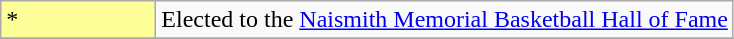<table class="wikitable">
<tr>
<td style="background-color:#FFFF99; width:6em">*</td>
<td>Elected to the <a href='#'>Naismith Memorial Basketball Hall of Fame</a></td>
</tr>
<tr>
</tr>
</table>
